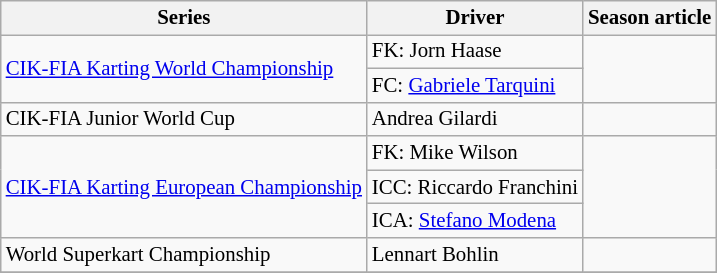<table class="wikitable" style="font-size: 87%;">
<tr>
<th>Series</th>
<th>Driver</th>
<th>Season article</th>
</tr>
<tr>
<td rowspan=2><a href='#'>CIK-FIA Karting World Championship</a></td>
<td>FK:  Jorn Haase</td>
<td rowspan=2></td>
</tr>
<tr>
<td>FC:  <a href='#'>Gabriele Tarquini</a></td>
</tr>
<tr>
<td>CIK-FIA Junior World Cup</td>
<td> Andrea Gilardi</td>
<td></td>
</tr>
<tr>
<td rowspan=3><a href='#'>CIK-FIA Karting European Championship</a></td>
<td>FK:  Mike Wilson</td>
<td rowspan=3></td>
</tr>
<tr>
<td>ICC:  Riccardo Franchini</td>
</tr>
<tr>
<td>ICA:  <a href='#'>Stefano Modena</a></td>
</tr>
<tr>
<td>World Superkart Championship</td>
<td> Lennart Bohlin</td>
<td></td>
</tr>
<tr>
</tr>
</table>
